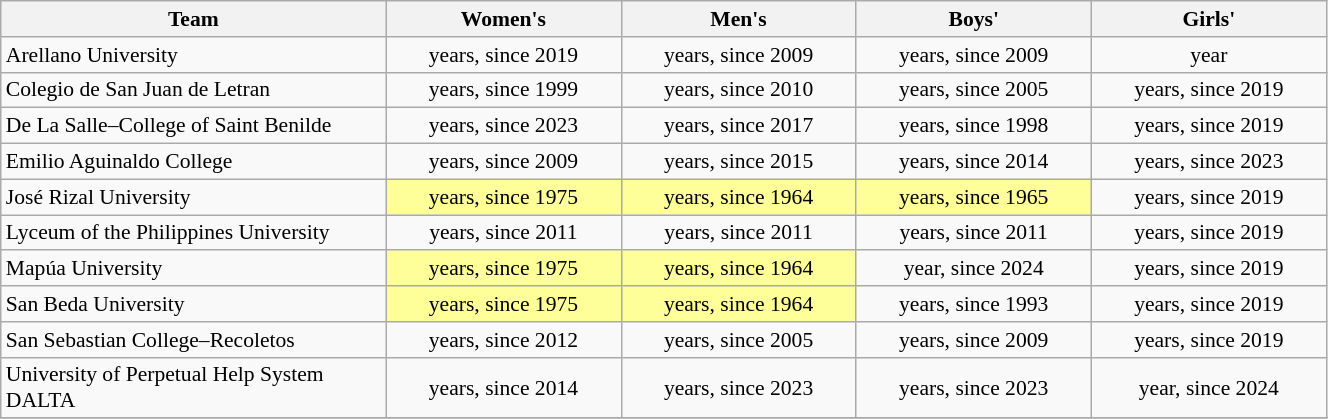<table class="wikitable sortable" style="font-size:90%; text-align:center;">
<tr>
<th rowspan="1" width="250px">Team</th>
<th rowspan="1" width="150px">Women's</th>
<th rowspan="1" width="150px">Men's</th>
<th rowspan="1" width="150px">Boys'</th>
<th rowspan="1" width="150px">Girls'</th>
</tr>
<tr>
<td align="left">Arellano University</td>
<td> years, since 2019</td>
<td> years, since 2009</td>
<td> years, since 2009</td>
<td> year</td>
</tr>
<tr>
<td align="left">Colegio de San Juan de Letran</td>
<td> years, since 1999</td>
<td> years, since 2010</td>
<td> years, since 2005</td>
<td> years, since 2019</td>
</tr>
<tr>
<td align="left">De La Salle–College of Saint Benilde</td>
<td> years, since 2023</td>
<td> years, since 2017</td>
<td> years, since 1998</td>
<td> years, since 2019</td>
</tr>
<tr>
<td align="left">Emilio Aguinaldo College</td>
<td> years, since 2009</td>
<td> years, since 2015</td>
<td> years, since 2014</td>
<td> years, since 2023</td>
</tr>
<tr>
<td align="left">José Rizal University</td>
<td bgcolor="#FFFF99"> years, since 1975</td>
<td bgcolor="#FFFF99"> years, since 1964</td>
<td bgcolor="#FFFF99"> years, since 1965</td>
<td> years, since 2019</td>
</tr>
<tr>
<td align="left">Lyceum of the Philippines University</td>
<td> years, since 2011</td>
<td> years, since 2011</td>
<td> years, since 2011</td>
<td> years, since 2019</td>
</tr>
<tr>
<td align="left">Mapúa University</td>
<td bgcolor="#FFFF99"> years, since 1975</td>
<td bgcolor="#FFFF99"> years, since 1964</td>
<td> year, since 2024</td>
<td> years, since 2019</td>
</tr>
<tr>
<td align="left">San Beda University</td>
<td bgcolor="#FFFF99"> years, since 1975</td>
<td bgcolor="#FFFF99"> years, since 1964</td>
<td> years, since 1993</td>
<td> years, since 2019</td>
</tr>
<tr>
<td align="left">San Sebastian College–Recoletos</td>
<td> years, since 2012</td>
<td> years, since 2005</td>
<td> years, since 2009</td>
<td> years, since 2019</td>
</tr>
<tr>
<td align="left">University of Perpetual Help System DALTA</td>
<td> years, since 2014</td>
<td> years, since 2023</td>
<td> years, since 2023</td>
<td> year, since 2024</td>
</tr>
<tr>
</tr>
</table>
